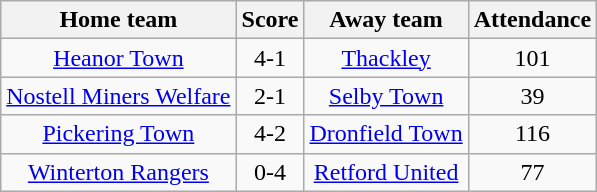<table class="wikitable" style="text-align: center">
<tr>
<th>Home team</th>
<th>Score</th>
<th>Away team</th>
<th>Attendance</th>
</tr>
<tr>
<td><a href='#'>Heanor Town</a></td>
<td>4-1</td>
<td><a href='#'>Thackley</a></td>
<td>101</td>
</tr>
<tr>
<td><a href='#'>Nostell Miners Welfare</a></td>
<td>2-1</td>
<td><a href='#'>Selby Town</a></td>
<td>39</td>
</tr>
<tr>
<td><a href='#'>Pickering Town</a></td>
<td>4-2</td>
<td><a href='#'>Dronfield Town</a></td>
<td>116</td>
</tr>
<tr>
<td><a href='#'>Winterton Rangers</a></td>
<td>0-4</td>
<td><a href='#'>Retford United</a></td>
<td>77</td>
</tr>
</table>
